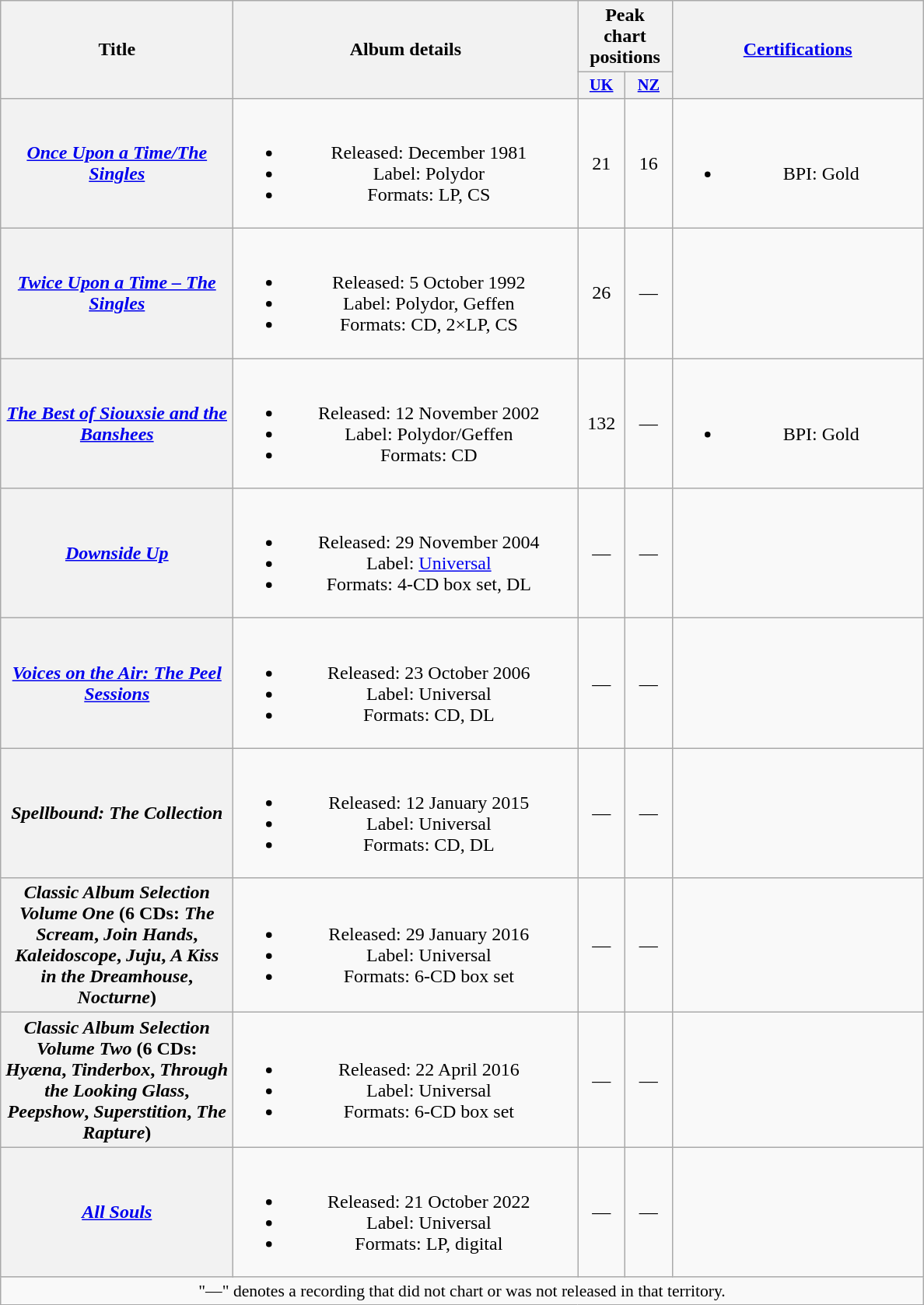<table class="wikitable plainrowheaders" style="text-align:center;">
<tr>
<th scope="col" rowspan="2" style="width:12em;">Title</th>
<th scope="col" rowspan="2" style="width:18em;">Album details</th>
<th scope="col" colspan="2">Peak chart positions</th>
<th scope="col" rowspan="2" style="width:13em;"><a href='#'>Certifications</a></th>
</tr>
<tr>
<th scope="col" style="width:2.5em;font-size:85%;"><a href='#'>UK</a><br></th>
<th scope="col" style="width:2.5em;font-size:85%;"><a href='#'>NZ</a><br></th>
</tr>
<tr>
<th scope="row"><em><a href='#'>Once Upon a Time/The Singles</a></em></th>
<td><br><ul><li>Released: December 1981</li><li>Label: Polydor</li><li>Formats: LP, CS</li></ul></td>
<td>21</td>
<td>16</td>
<td><br><ul><li>BPI: Gold</li></ul></td>
</tr>
<tr>
<th scope="row"><em><a href='#'>Twice Upon a Time – The Singles</a></em></th>
<td><br><ul><li>Released: 5 October 1992</li><li>Label: Polydor, Geffen</li><li>Formats: CD, 2×LP, CS</li></ul></td>
<td>26</td>
<td>—</td>
<td></td>
</tr>
<tr>
<th scope="row"><em><a href='#'>The Best of Siouxsie and the Banshees</a></em></th>
<td><br><ul><li>Released: 12 November 2002</li><li>Label: Polydor/Geffen</li><li>Formats: CD</li></ul></td>
<td>132</td>
<td>—</td>
<td><br><ul><li>BPI: Gold</li></ul></td>
</tr>
<tr>
<th scope="row"><em><a href='#'>Downside Up</a></em></th>
<td><br><ul><li>Released: 29 November 2004</li><li>Label: <a href='#'>Universal</a></li><li>Formats: 4-CD box set, DL</li></ul></td>
<td>—</td>
<td>—</td>
<td></td>
</tr>
<tr>
<th scope="row"><em><a href='#'>Voices on the Air: The Peel Sessions</a></em></th>
<td><br><ul><li>Released: 23 October 2006</li><li>Label: Universal</li><li>Formats: CD, DL</li></ul></td>
<td>—</td>
<td>—</td>
<td></td>
</tr>
<tr>
<th scope="row"><em>Spellbound: The Collection</em></th>
<td><br><ul><li>Released: 12 January 2015</li><li>Label: Universal</li><li>Formats: CD, DL</li></ul></td>
<td>—</td>
<td>—</td>
<td></td>
</tr>
<tr>
<th scope="row"><em>Classic Album Selection Volume One</em> (6 CDs: <em>The Scream</em>, <em>Join Hands</em>, <em>Kaleidoscope</em>, <em>Juju</em>, <em>A Kiss in the Dreamhouse</em>, <em>Nocturne</em>)</th>
<td><br><ul><li>Released: 29 January 2016</li><li>Label: Universal</li><li>Formats: 6-CD box set</li></ul></td>
<td>—</td>
<td>—</td>
<td></td>
</tr>
<tr>
<th scope="row"><em>Classic Album Selection Volume Two</em> (6 CDs: <em>Hyæna</em>, <em>Tinderbox</em>, <em>Through the Looking Glass</em>, <em>Peepshow</em>, <em>Superstition</em>, <em>The Rapture</em>)</th>
<td><br><ul><li>Released: 22 April 2016</li><li>Label: Universal</li><li>Formats: 6-CD box set</li></ul></td>
<td>—</td>
<td>—</td>
<td></td>
</tr>
<tr>
<th scope="row"><em><a href='#'>All Souls</a></em></th>
<td><br><ul><li>Released: 21 October 2022</li><li>Label: Universal</li><li>Formats: LP, digital</li></ul></td>
<td>—</td>
<td>—</td>
<td></td>
</tr>
<tr>
<td colspan="6" style="font-size:90%">"—" denotes a recording that did not chart or was not released in that territory.</td>
</tr>
</table>
